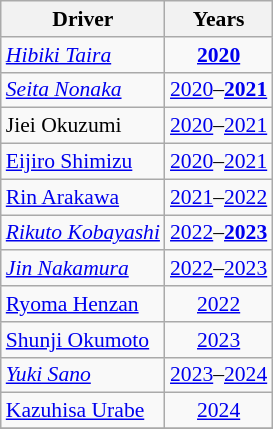<table class="wikitable sortable" style="font-size: 90%;">
<tr>
<th>Driver</th>
<th>Years</th>
</tr>
<tr>
<td> <em><a href='#'>Hibiki Taira</a></em></td>
<td align=center><strong><a href='#'>2020</a></strong></td>
</tr>
<tr>
<td> <em><a href='#'>Seita Nonaka</a></em></td>
<td align=center><a href='#'>2020</a>–<strong><a href='#'>2021</a></strong></td>
</tr>
<tr>
<td> Jiei Okuzumi</td>
<td align=center><a href='#'>2020</a>–<a href='#'>2021</a></td>
</tr>
<tr>
<td> <a href='#'>Eijiro Shimizu</a></td>
<td align=center><a href='#'>2020</a>–<a href='#'>2021</a></td>
</tr>
<tr>
<td> <a href='#'>Rin Arakawa</a></td>
<td align=center><a href='#'>2021</a>–<a href='#'>2022</a></td>
</tr>
<tr>
<td> <em><a href='#'>Rikuto Kobayashi</a></em></td>
<td align=center><a href='#'>2022</a>–<strong><a href='#'>2023</a></strong></td>
</tr>
<tr>
<td> <em><a href='#'>Jin Nakamura</a></em></td>
<td align=center><a href='#'>2022</a>–<a href='#'>2023</a></td>
</tr>
<tr>
<td> <a href='#'>Ryoma Henzan</a></td>
<td align=center><a href='#'>2022</a></td>
</tr>
<tr>
<td> <a href='#'>Shunji Okumoto</a></td>
<td align=center><a href='#'>2023</a></td>
</tr>
<tr>
<td><em> <a href='#'>Yuki Sano</a></em></td>
<td align=center><a href='#'>2023</a>–<a href='#'>2024</a></td>
</tr>
<tr>
<td> <a href='#'>Kazuhisa Urabe</a></td>
<td align=center><a href='#'>2024</a></td>
</tr>
<tr>
</tr>
</table>
